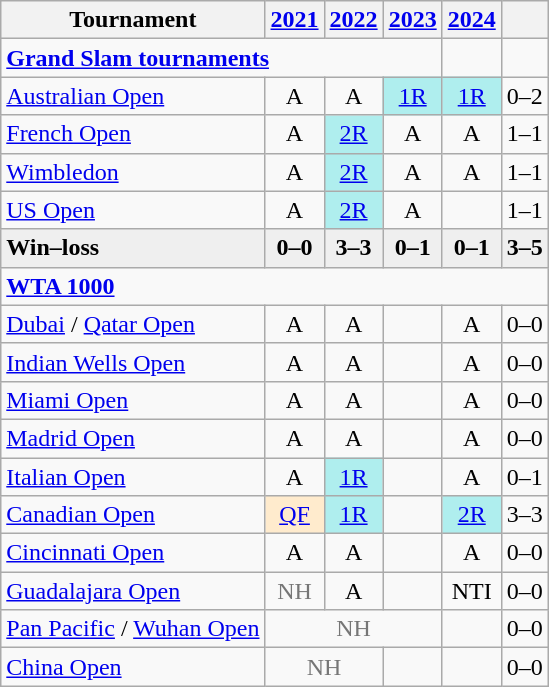<table class="wikitable" style=text-align:center>
<tr>
<th>Tournament</th>
<th><a href='#'>2021</a></th>
<th><a href='#'>2022</a></th>
<th><a href='#'>2023</a></th>
<th><a href='#'>2024</a></th>
<th></th>
</tr>
<tr>
<td colspan="4" align="left"><strong><a href='#'>Grand Slam tournaments</a></strong></td>
<td></td>
</tr>
<tr>
<td align=left><a href='#'>Australian Open</a></td>
<td>A</td>
<td>A</td>
<td bgcolor=afeeee><a href='#'>1R</a></td>
<td bgcolor=afeeee><a href='#'>1R</a></td>
<td>0–2</td>
</tr>
<tr>
<td align=left><a href='#'>French Open</a></td>
<td>A</td>
<td bgcolor=afeeee><a href='#'>2R</a></td>
<td>A</td>
<td>A</td>
<td>1–1</td>
</tr>
<tr>
<td align=left><a href='#'>Wimbledon</a></td>
<td>A</td>
<td bgcolor=afeeee><a href='#'>2R</a></td>
<td>A</td>
<td>A</td>
<td>1–1</td>
</tr>
<tr>
<td align=left><a href='#'>US Open</a></td>
<td>A</td>
<td bgcolor=afeeee><a href='#'>2R</a></td>
<td>A</td>
<td></td>
<td>1–1</td>
</tr>
<tr style=background:#efefef;font-weight:bold>
<td align=left>Win–loss</td>
<td>0–0</td>
<td>3–3</td>
<td>0–1</td>
<td>0–1</td>
<td>3–5</td>
</tr>
<tr>
<td colspan="7" align="left"><strong><a href='#'>WTA 1000</a></strong></td>
</tr>
<tr>
<td align=left><a href='#'>Dubai</a> / <a href='#'>Qatar Open</a></td>
<td>A</td>
<td>A</td>
<td></td>
<td>A</td>
<td>0–0</td>
</tr>
<tr>
<td align=left><a href='#'>Indian Wells Open</a></td>
<td>A</td>
<td>A</td>
<td></td>
<td>A</td>
<td>0–0</td>
</tr>
<tr>
<td align=left><a href='#'>Miami Open</a></td>
<td>A</td>
<td>A</td>
<td></td>
<td>A</td>
<td>0–0</td>
</tr>
<tr>
<td align=left><a href='#'>Madrid Open</a></td>
<td>A</td>
<td>A</td>
<td></td>
<td>A</td>
<td>0–0</td>
</tr>
<tr>
<td align=left><a href='#'>Italian Open</a></td>
<td>A</td>
<td bgcolor=afeeee><a href='#'>1R</a></td>
<td></td>
<td>A</td>
<td>0–1</td>
</tr>
<tr>
<td align=left><a href='#'>Canadian Open</a></td>
<td bgcolor=ffebcd><a href='#'>QF</a></td>
<td bgcolor=afeeee><a href='#'>1R</a></td>
<td></td>
<td bgcolor=afeeee><a href='#'>2R</a></td>
<td>3–3</td>
</tr>
<tr>
<td align=left><a href='#'>Cincinnati Open</a></td>
<td>A</td>
<td>A</td>
<td></td>
<td>A</td>
<td>0–0</td>
</tr>
<tr>
<td align=left><a href='#'>Guadalajara Open</a></td>
<td style="color:#767676">NH</td>
<td>A</td>
<td></td>
<td>NTI</td>
<td>0–0</td>
</tr>
<tr>
<td align=left><a href='#'>Pan Pacific</a> / <a href='#'>Wuhan Open</a></td>
<td colspan="3" style="color:#767676">NH</td>
<td></td>
<td>0–0</td>
</tr>
<tr>
<td align=left><a href='#'>China Open</a></td>
<td colspan="2" style="color:#767676">NH</td>
<td></td>
<td></td>
<td>0–0</td>
</tr>
</table>
